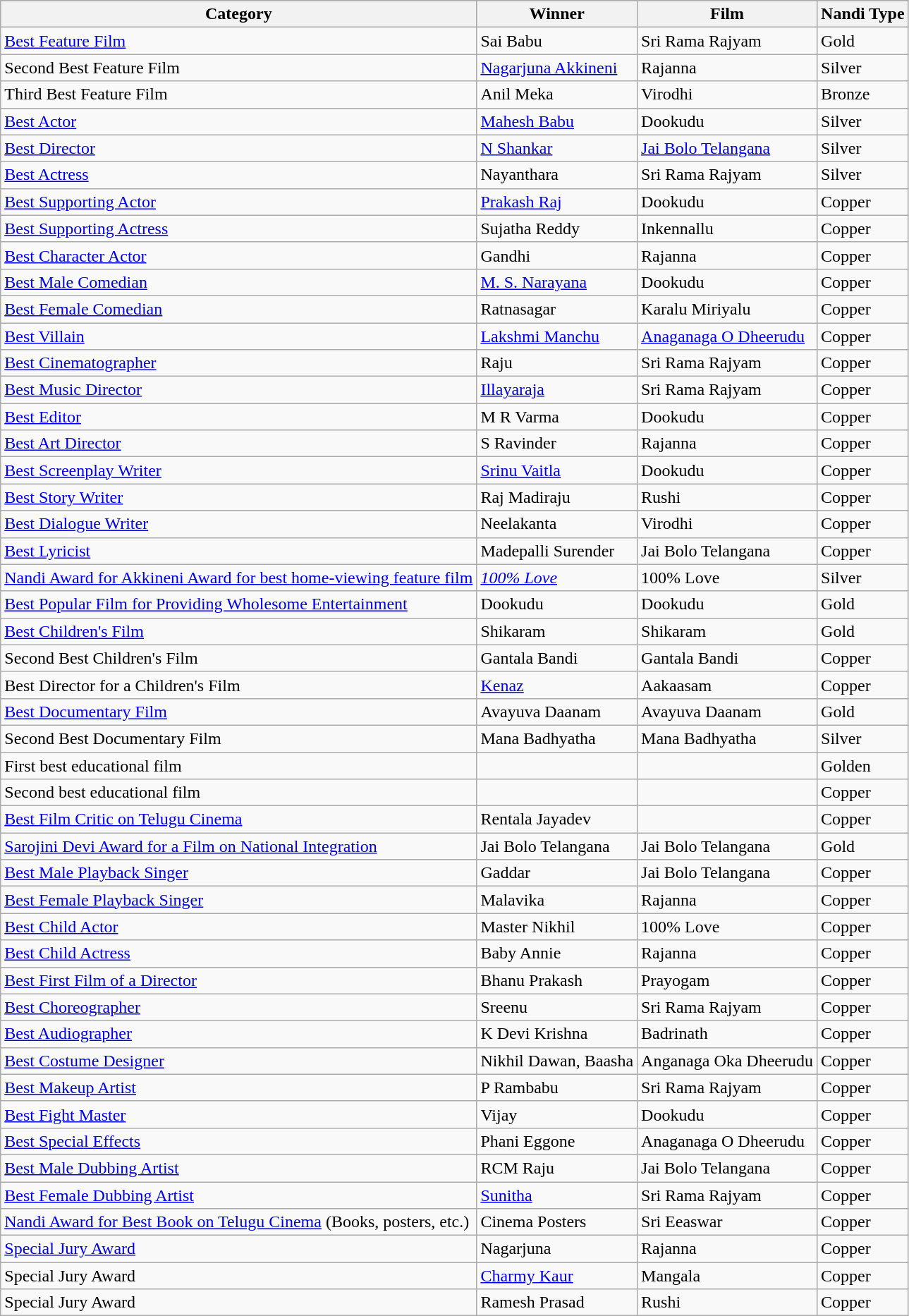<table class="wikitable sortable">
<tr style="background:#cccccf; text-align:center;">
<th>Category</th>
<th>Winner</th>
<th>Film</th>
<th>Nandi Type</th>
</tr>
<tr>
<td><a href='#'>Best Feature Film</a></td>
<td>Sai Babu</td>
<td>Sri Rama Rajyam</td>
<td>Gold</td>
</tr>
<tr>
<td>Second Best Feature Film</td>
<td><a href='#'>Nagarjuna Akkineni</a></td>
<td>Rajanna</td>
<td>Silver</td>
</tr>
<tr>
<td>Third Best Feature Film</td>
<td>Anil Meka</td>
<td>Virodhi</td>
<td>Bronze</td>
</tr>
<tr>
<td><a href='#'>Best Actor</a></td>
<td><a href='#'>Mahesh Babu</a></td>
<td>Dookudu</td>
<td>Silver</td>
</tr>
<tr>
<td><a href='#'>Best Director</a></td>
<td><a href='#'>N Shankar</a></td>
<td><a href='#'>Jai Bolo Telangana</a></td>
<td>Silver</td>
</tr>
<tr>
<td><a href='#'>Best Actress</a></td>
<td>Nayanthara</td>
<td>Sri Rama Rajyam</td>
<td>Silver</td>
</tr>
<tr>
<td><a href='#'>Best Supporting Actor</a></td>
<td><a href='#'>Prakash Raj</a></td>
<td>Dookudu</td>
<td>Copper</td>
</tr>
<tr>
<td><a href='#'>Best Supporting Actress</a></td>
<td>Sujatha Reddy</td>
<td>Inkennallu</td>
<td>Copper</td>
</tr>
<tr>
<td><a href='#'>Best Character Actor</a></td>
<td>Gandhi</td>
<td>Rajanna</td>
<td>Copper</td>
</tr>
<tr>
<td><a href='#'>Best Male Comedian</a></td>
<td><a href='#'>M. S. Narayana</a></td>
<td>Dookudu</td>
<td>Copper</td>
</tr>
<tr>
<td><a href='#'>Best Female Comedian</a></td>
<td>Ratnasagar</td>
<td>Karalu Miriyalu</td>
<td>Copper</td>
</tr>
<tr>
<td><a href='#'>Best Villain</a></td>
<td><a href='#'>Lakshmi Manchu</a></td>
<td><a href='#'>Anaganaga O Dheerudu</a></td>
<td>Copper</td>
</tr>
<tr>
<td><a href='#'>Best Cinematographer</a></td>
<td>Raju</td>
<td>Sri Rama Rajyam</td>
<td>Copper</td>
</tr>
<tr>
<td><a href='#'>Best Music Director</a></td>
<td><a href='#'>Illayaraja</a></td>
<td>Sri Rama Rajyam</td>
<td>Copper</td>
</tr>
<tr>
<td><a href='#'>Best Editor</a></td>
<td>M R Varma</td>
<td>Dookudu</td>
<td>Copper</td>
</tr>
<tr>
<td><a href='#'>Best Art Director</a></td>
<td>S Ravinder</td>
<td>Rajanna</td>
<td>Copper</td>
</tr>
<tr>
<td><a href='#'>Best Screenplay Writer</a></td>
<td><a href='#'>Srinu Vaitla</a></td>
<td>Dookudu</td>
<td>Copper</td>
</tr>
<tr>
<td><a href='#'>Best Story Writer</a></td>
<td>Raj Madiraju</td>
<td>Rushi</td>
<td>Copper</td>
</tr>
<tr>
<td><a href='#'>Best Dialogue Writer</a></td>
<td>Neelakanta</td>
<td>Virodhi</td>
<td>Copper</td>
</tr>
<tr>
<td><a href='#'>Best Lyricist</a></td>
<td>Madepalli Surender</td>
<td>Jai Bolo Telangana</td>
<td>Copper</td>
</tr>
<tr>
<td><a href='#'>Nandi Award for Akkineni Award for best home-viewing feature film</a></td>
<td><em><a href='#'>100% Love</a></em></td>
<td>100% Love</td>
<td>Silver</td>
</tr>
<tr>
<td><a href='#'>Best Popular Film for Providing Wholesome Entertainment</a></td>
<td>Dookudu</td>
<td>Dookudu</td>
<td>Gold</td>
</tr>
<tr>
<td><a href='#'>Best Children's Film</a></td>
<td>Shikaram</td>
<td>Shikaram</td>
<td>Gold</td>
</tr>
<tr>
<td>Second Best Children's Film</td>
<td>Gantala Bandi</td>
<td>Gantala Bandi</td>
<td>Copper</td>
</tr>
<tr>
<td>Best Director for a Children's Film</td>
<td><a href='#'>Kenaz</a></td>
<td>Aakaasam</td>
<td>Copper</td>
</tr>
<tr>
<td><a href='#'>Best Documentary Film</a></td>
<td>Avayuva Daanam</td>
<td>Avayuva Daanam</td>
<td>Gold</td>
</tr>
<tr>
<td>Second Best Documentary Film</td>
<td>Mana Badhyatha</td>
<td>Mana Badhyatha</td>
<td>Silver</td>
</tr>
<tr>
<td>First best educational film</td>
<td></td>
<td></td>
<td>Golden</td>
</tr>
<tr>
<td>Second best educational film</td>
<td></td>
<td></td>
<td>Copper</td>
</tr>
<tr>
<td><a href='#'>Best Film Critic on Telugu Cinema</a></td>
<td>Rentala Jayadev</td>
<td></td>
<td>Copper</td>
</tr>
<tr>
<td><a href='#'>Sarojini Devi Award for a Film on National Integration</a></td>
<td>Jai Bolo Telangana</td>
<td>Jai Bolo Telangana</td>
<td>Gold</td>
</tr>
<tr>
<td><a href='#'>Best Male Playback Singer</a></td>
<td>Gaddar</td>
<td>Jai Bolo Telangana</td>
<td>Copper</td>
</tr>
<tr>
<td><a href='#'>Best Female Playback Singer</a></td>
<td Malavika (singer)>Malavika</td>
<td>Rajanna</td>
<td>Copper</td>
</tr>
<tr>
<td><a href='#'>Best Child Actor</a></td>
<td>Master Nikhil</td>
<td>100% Love</td>
<td>Copper</td>
</tr>
<tr>
<td><a href='#'>Best Child Actress</a></td>
<td>Baby Annie</td>
<td>Rajanna</td>
<td>Copper</td>
</tr>
<tr>
<td><a href='#'>Best First Film of a Director</a></td>
<td>Bhanu Prakash</td>
<td>Prayogam</td>
<td>Copper</td>
</tr>
<tr>
<td><a href='#'>Best Choreographer</a></td>
<td>Sreenu</td>
<td>Sri Rama Rajyam</td>
<td>Copper</td>
</tr>
<tr>
<td><a href='#'>Best Audiographer</a></td>
<td>K Devi Krishna</td>
<td>Badrinath</td>
<td>Copper</td>
</tr>
<tr>
<td><a href='#'>Best Costume Designer</a></td>
<td>Nikhil Dawan, Baasha</td>
<td>Anganaga Oka Dheerudu</td>
<td>Copper</td>
</tr>
<tr>
<td><a href='#'>Best Makeup Artist</a></td>
<td>P Rambabu</td>
<td>Sri Rama Rajyam</td>
<td>Copper</td>
</tr>
<tr>
<td><a href='#'>Best Fight Master</a></td>
<td>Vijay</td>
<td>Dookudu</td>
<td>Copper</td>
</tr>
<tr>
<td><a href='#'>Best Special Effects</a></td>
<td>Phani Eggone</td>
<td>Anaganaga O Dheerudu</td>
<td>Copper</td>
</tr>
<tr>
<td><a href='#'>Best Male Dubbing Artist</a></td>
<td>RCM Raju</td>
<td>Jai Bolo Telangana</td>
<td>Copper</td>
</tr>
<tr>
<td><a href='#'>Best Female Dubbing Artist</a></td>
<td><a href='#'>Sunitha</a></td>
<td>Sri Rama Rajyam</td>
<td>Copper</td>
</tr>
<tr>
<td><a href='#'>Nandi Award for Best Book on Telugu Cinema</a> (Books, posters, etc.)</td>
<td>Cinema Posters</td>
<td>Sri Eeaswar</td>
<td>Copper</td>
</tr>
<tr>
<td><a href='#'>Special Jury Award</a></td>
<td>Nagarjuna</td>
<td>Rajanna</td>
<td>Copper</td>
</tr>
<tr>
<td>Special Jury Award</td>
<td><a href='#'>Charmy Kaur</a></td>
<td>Mangala</td>
<td>Copper</td>
</tr>
<tr>
<td>Special Jury Award</td>
<td>Ramesh Prasad</td>
<td>Rushi</td>
<td>Copper</td>
</tr>
</table>
